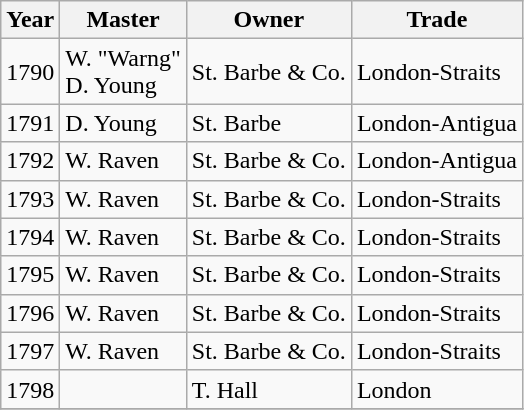<table class="sortable wikitable">
<tr>
<th>Year</th>
<th>Master</th>
<th>Owner</th>
<th>Trade</th>
</tr>
<tr>
<td>1790</td>
<td>W. "Warng"<br>D. Young</td>
<td>St. Barbe & Co.</td>
<td>London-Straits</td>
</tr>
<tr>
<td>1791</td>
<td>D. Young</td>
<td>St. Barbe</td>
<td>London-Antigua</td>
</tr>
<tr>
<td>1792</td>
<td>W. Raven</td>
<td>St. Barbe & Co.</td>
<td>London-Antigua</td>
</tr>
<tr>
<td>1793</td>
<td>W. Raven</td>
<td>St. Barbe & Co.</td>
<td>London-Straits</td>
</tr>
<tr>
<td>1794</td>
<td>W. Raven</td>
<td>St. Barbe & Co.</td>
<td>London-Straits</td>
</tr>
<tr>
<td>1795</td>
<td>W. Raven</td>
<td>St. Barbe & Co.</td>
<td>London-Straits</td>
</tr>
<tr>
<td>1796</td>
<td>W. Raven</td>
<td>St. Barbe & Co.</td>
<td>London-Straits</td>
</tr>
<tr>
<td>1797</td>
<td>W. Raven</td>
<td>St. Barbe & Co.</td>
<td>London-Straits</td>
</tr>
<tr>
<td>1798</td>
<td></td>
<td>T. Hall</td>
<td>London</td>
</tr>
<tr>
</tr>
</table>
